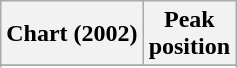<table class="wikitable plainrowheaders sortable" style="text-align:center">
<tr>
<th scope="col">Chart (2002)</th>
<th scope="col">Peak<br>position</th>
</tr>
<tr>
</tr>
<tr>
</tr>
</table>
